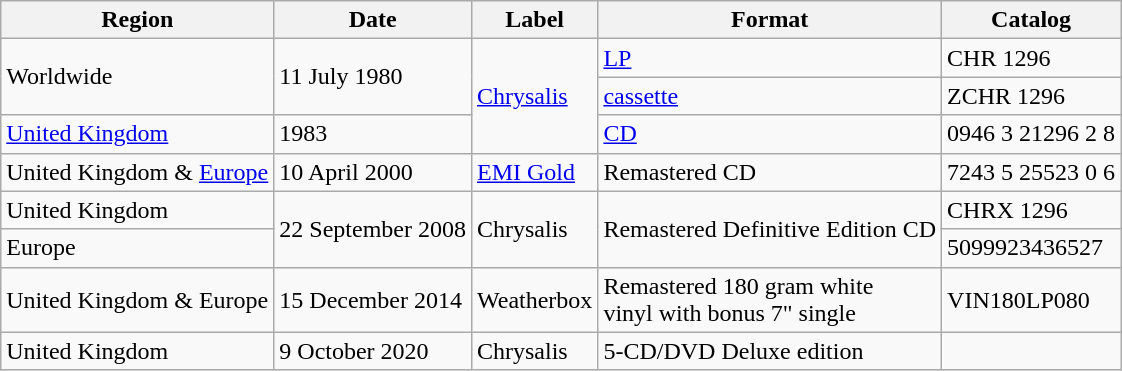<table class="wikitable">
<tr>
<th>Region</th>
<th>Date</th>
<th>Label</th>
<th>Format</th>
<th>Catalog</th>
</tr>
<tr>
<td rowspan="2">Worldwide</td>
<td rowspan="2">11 July 1980</td>
<td rowspan="3"><a href='#'>Chrysalis</a></td>
<td><a href='#'>LP</a></td>
<td>CHR 1296</td>
</tr>
<tr>
<td><a href='#'>cassette</a></td>
<td>ZCHR 1296</td>
</tr>
<tr>
<td><a href='#'>United Kingdom</a></td>
<td>1983</td>
<td><a href='#'>CD</a></td>
<td>0946 3 21296 2 8</td>
</tr>
<tr>
<td>United Kingdom & <a href='#'>Europe</a></td>
<td>10 April 2000</td>
<td><a href='#'>EMI Gold</a></td>
<td>Remastered CD</td>
<td>7243 5 25523 0 6</td>
</tr>
<tr>
<td>United Kingdom</td>
<td rowspan="2">22 September 2008</td>
<td rowspan="2">Chrysalis</td>
<td rowspan="2">Remastered Definitive Edition CD</td>
<td>CHRX 1296</td>
</tr>
<tr>
<td>Europe</td>
<td>5099923436527</td>
</tr>
<tr>
<td>United Kingdom & Europe</td>
<td>15 December 2014</td>
<td>Weatherbox</td>
<td>Remastered 180 gram white<br>vinyl with bonus 7" single</td>
<td>VIN180LP080</td>
</tr>
<tr>
<td>United Kingdom</td>
<td>9 October 2020</td>
<td>Chrysalis</td>
<td>5-CD/DVD Deluxe edition</td>
<td></td>
</tr>
</table>
